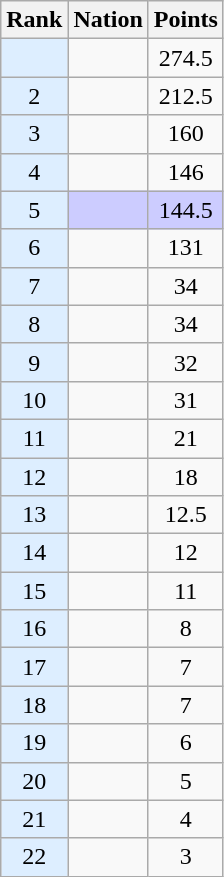<table class="wikitable sortable" style="text-align:center">
<tr>
<th>Rank</th>
<th>Nation</th>
<th>Points</th>
</tr>
<tr>
<td bgcolor = DDEEFF></td>
<td align=left></td>
<td>274.5</td>
</tr>
<tr>
<td bgcolor = DDEEFF>2</td>
<td align=left></td>
<td>212.5</td>
</tr>
<tr>
<td bgcolor = DDEEFF>3</td>
<td align=left></td>
<td>160</td>
</tr>
<tr>
<td bgcolor = DDEEFF>4</td>
<td align=left></td>
<td>146</td>
</tr>
<tr style="background-color:#ccccff">
<td bgcolor = DDEEFF>5</td>
<td align=left></td>
<td>144.5</td>
</tr>
<tr>
<td bgcolor = DDEEFF>6</td>
<td align=left></td>
<td>131</td>
</tr>
<tr>
<td bgcolor = DDEEFF>7</td>
<td align=left></td>
<td>34</td>
</tr>
<tr>
<td bgcolor = DDEEFF>8</td>
<td align=left></td>
<td>34</td>
</tr>
<tr>
<td bgcolor = DDEEFF>9</td>
<td align=left></td>
<td>32</td>
</tr>
<tr>
<td bgcolor = DDEEFF>10</td>
<td align=left></td>
<td>31</td>
</tr>
<tr>
<td bgcolor = DDEEFF>11</td>
<td align=left></td>
<td>21</td>
</tr>
<tr>
<td bgcolor = DDEEFF>12</td>
<td align=left></td>
<td>18</td>
</tr>
<tr>
<td bgcolor = DDEEFF>13</td>
<td align=left></td>
<td>12.5</td>
</tr>
<tr>
<td bgcolor = DDEEFF>14</td>
<td align=left></td>
<td>12</td>
</tr>
<tr>
<td bgcolor = DDEEFF>15</td>
<td align=left></td>
<td>11</td>
</tr>
<tr>
<td bgcolor = DDEEFF>16</td>
<td align=left></td>
<td>8</td>
</tr>
<tr>
<td bgcolor = DDEEFF>17</td>
<td align=left></td>
<td>7</td>
</tr>
<tr>
<td bgcolor = DDEEFF>18</td>
<td align=left></td>
<td>7</td>
</tr>
<tr>
<td bgcolor = DDEEFF>19</td>
<td align=left></td>
<td>6</td>
</tr>
<tr>
<td bgcolor = DDEEFF>20</td>
<td align=left></td>
<td>5</td>
</tr>
<tr>
<td bgcolor = DDEEFF>21</td>
<td align=left></td>
<td>4</td>
</tr>
<tr>
<td bgcolor = DDEEFF>22</td>
<td align=left></td>
<td>3</td>
</tr>
</table>
